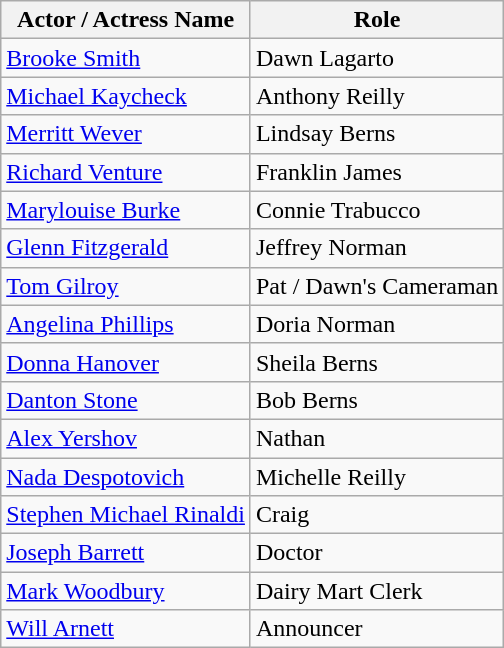<table Class="wikitable">
<tr>
<th>Actor / Actress Name</th>
<th>Role</th>
</tr>
<tr>
<td><a href='#'>Brooke Smith</a></td>
<td>Dawn Lagarto</td>
</tr>
<tr>
<td><a href='#'>Michael Kaycheck</a></td>
<td>Anthony Reilly</td>
</tr>
<tr>
<td><a href='#'>Merritt Wever</a></td>
<td>Lindsay Berns</td>
</tr>
<tr>
<td><a href='#'>Richard Venture</a></td>
<td>Franklin James</td>
</tr>
<tr>
<td><a href='#'>Marylouise Burke</a></td>
<td>Connie Trabucco</td>
</tr>
<tr>
<td><a href='#'>Glenn Fitzgerald</a></td>
<td>Jeffrey Norman</td>
</tr>
<tr>
<td><a href='#'>Tom Gilroy</a></td>
<td>Pat / Dawn's Cameraman</td>
</tr>
<tr>
<td><a href='#'>Angelina Phillips</a></td>
<td>Doria Norman</td>
</tr>
<tr>
<td><a href='#'>Donna Hanover</a></td>
<td>Sheila Berns</td>
</tr>
<tr>
<td><a href='#'>Danton Stone</a></td>
<td>Bob Berns</td>
</tr>
<tr>
<td><a href='#'>Alex Yershov</a></td>
<td>Nathan</td>
</tr>
<tr>
<td><a href='#'>Nada Despotovich</a></td>
<td>Michelle Reilly</td>
</tr>
<tr>
<td><a href='#'>Stephen Michael Rinaldi</a></td>
<td>Craig</td>
</tr>
<tr>
<td><a href='#'>Joseph Barrett</a></td>
<td>Doctor</td>
</tr>
<tr>
<td><a href='#'>Mark Woodbury</a></td>
<td>Dairy Mart Clerk</td>
</tr>
<tr>
<td><a href='#'>Will Arnett</a></td>
<td>Announcer</td>
</tr>
</table>
